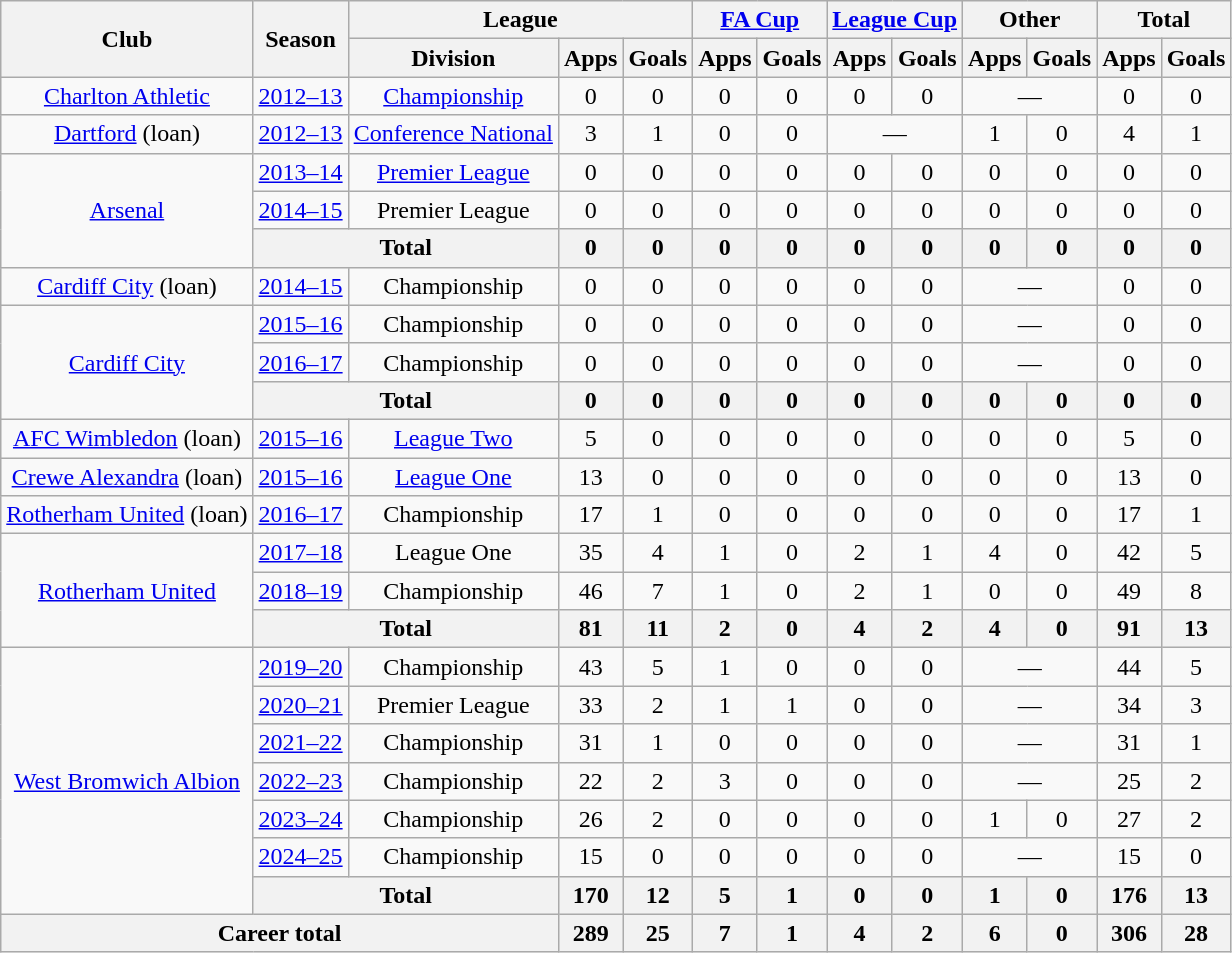<table class=wikitable style="text-align: center">
<tr>
<th rowspan=2>Club</th>
<th rowspan=2>Season</th>
<th colspan=3>League</th>
<th colspan=2><a href='#'>FA Cup</a></th>
<th colspan=2><a href='#'>League Cup</a></th>
<th colspan=2>Other</th>
<th colspan=2>Total</th>
</tr>
<tr>
<th>Division</th>
<th>Apps</th>
<th>Goals</th>
<th>Apps</th>
<th>Goals</th>
<th>Apps</th>
<th>Goals</th>
<th>Apps</th>
<th>Goals</th>
<th>Apps</th>
<th>Goals</th>
</tr>
<tr>
<td><a href='#'>Charlton Athletic</a></td>
<td><a href='#'>2012–13</a></td>
<td><a href='#'>Championship</a></td>
<td>0</td>
<td>0</td>
<td>0</td>
<td>0</td>
<td>0</td>
<td>0</td>
<td colspan="2">—</td>
<td>0</td>
<td>0</td>
</tr>
<tr>
<td><a href='#'>Dartford</a> (loan)</td>
<td><a href='#'>2012–13</a></td>
<td><a href='#'>Conference National</a></td>
<td>3</td>
<td>1</td>
<td>0</td>
<td>0</td>
<td colspan="2">—</td>
<td>1</td>
<td>0</td>
<td>4</td>
<td>1</td>
</tr>
<tr>
<td rowspan=3><a href='#'>Arsenal</a></td>
<td><a href='#'>2013–14</a></td>
<td><a href='#'>Premier League</a></td>
<td>0</td>
<td>0</td>
<td>0</td>
<td>0</td>
<td>0</td>
<td>0</td>
<td>0</td>
<td>0</td>
<td>0</td>
<td>0</td>
</tr>
<tr>
<td><a href='#'>2014–15</a></td>
<td>Premier League</td>
<td>0</td>
<td>0</td>
<td>0</td>
<td>0</td>
<td>0</td>
<td>0</td>
<td>0</td>
<td>0</td>
<td>0</td>
<td>0</td>
</tr>
<tr>
<th colspan=2>Total</th>
<th>0</th>
<th>0</th>
<th>0</th>
<th>0</th>
<th>0</th>
<th>0</th>
<th>0</th>
<th>0</th>
<th>0</th>
<th>0</th>
</tr>
<tr>
<td><a href='#'>Cardiff City</a> (loan)</td>
<td><a href='#'>2014–15</a></td>
<td>Championship</td>
<td>0</td>
<td>0</td>
<td>0</td>
<td>0</td>
<td>0</td>
<td>0</td>
<td colspan="2">—</td>
<td>0</td>
<td>0</td>
</tr>
<tr>
<td rowspan=3><a href='#'>Cardiff City</a></td>
<td><a href='#'>2015–16</a></td>
<td>Championship</td>
<td>0</td>
<td>0</td>
<td>0</td>
<td>0</td>
<td>0</td>
<td>0</td>
<td colspan="2">—</td>
<td>0</td>
<td>0</td>
</tr>
<tr>
<td><a href='#'>2016–17</a></td>
<td>Championship</td>
<td>0</td>
<td>0</td>
<td>0</td>
<td>0</td>
<td>0</td>
<td>0</td>
<td colspan="2">—</td>
<td>0</td>
<td>0</td>
</tr>
<tr>
<th colspan=2>Total</th>
<th>0</th>
<th>0</th>
<th>0</th>
<th>0</th>
<th>0</th>
<th>0</th>
<th>0</th>
<th>0</th>
<th>0</th>
<th>0</th>
</tr>
<tr>
<td><a href='#'>AFC Wimbledon</a> (loan)</td>
<td><a href='#'>2015–16</a></td>
<td><a href='#'>League Two</a></td>
<td>5</td>
<td>0</td>
<td>0</td>
<td>0</td>
<td>0</td>
<td>0</td>
<td>0</td>
<td>0</td>
<td>5</td>
<td>0</td>
</tr>
<tr>
<td><a href='#'>Crewe Alexandra</a> (loan)</td>
<td><a href='#'>2015–16</a></td>
<td><a href='#'>League One</a></td>
<td>13</td>
<td>0</td>
<td>0</td>
<td>0</td>
<td>0</td>
<td>0</td>
<td>0</td>
<td>0</td>
<td>13</td>
<td>0</td>
</tr>
<tr>
<td><a href='#'>Rotherham United</a> (loan)</td>
<td><a href='#'>2016–17</a></td>
<td>Championship</td>
<td>17</td>
<td>1</td>
<td>0</td>
<td>0</td>
<td>0</td>
<td>0</td>
<td>0</td>
<td>0</td>
<td>17</td>
<td>1</td>
</tr>
<tr>
<td rowspan=3><a href='#'>Rotherham United</a></td>
<td><a href='#'>2017–18</a></td>
<td>League One</td>
<td>35</td>
<td>4</td>
<td>1</td>
<td>0</td>
<td>2</td>
<td>1</td>
<td>4</td>
<td>0</td>
<td>42</td>
<td>5</td>
</tr>
<tr>
<td><a href='#'>2018–19</a></td>
<td>Championship</td>
<td>46</td>
<td>7</td>
<td>1</td>
<td>0</td>
<td>2</td>
<td>1</td>
<td>0</td>
<td>0</td>
<td>49</td>
<td>8</td>
</tr>
<tr>
<th colspan=2>Total</th>
<th>81</th>
<th>11</th>
<th>2</th>
<th>0</th>
<th>4</th>
<th>2</th>
<th>4</th>
<th>0</th>
<th>91</th>
<th>13</th>
</tr>
<tr>
<td rowspan=7><a href='#'>West Bromwich Albion</a></td>
<td><a href='#'>2019–20</a></td>
<td>Championship</td>
<td>43</td>
<td>5</td>
<td>1</td>
<td>0</td>
<td>0</td>
<td>0</td>
<td colspan="2">—</td>
<td>44</td>
<td>5</td>
</tr>
<tr>
<td><a href='#'>2020–21</a></td>
<td>Premier League</td>
<td>33</td>
<td>2</td>
<td>1</td>
<td>1</td>
<td>0</td>
<td>0</td>
<td colspan="2">—</td>
<td>34</td>
<td>3</td>
</tr>
<tr>
<td><a href='#'>2021–22</a></td>
<td>Championship</td>
<td>31</td>
<td>1</td>
<td>0</td>
<td>0</td>
<td>0</td>
<td>0</td>
<td colspan="2">—</td>
<td>31</td>
<td>1</td>
</tr>
<tr>
<td><a href='#'>2022–23</a></td>
<td>Championship</td>
<td>22</td>
<td>2</td>
<td>3</td>
<td>0</td>
<td>0</td>
<td>0</td>
<td colspan="2">—</td>
<td>25</td>
<td>2</td>
</tr>
<tr>
<td><a href='#'>2023–24</a></td>
<td>Championship</td>
<td>26</td>
<td>2</td>
<td>0</td>
<td>0</td>
<td>0</td>
<td>0</td>
<td>1</td>
<td>0</td>
<td>27</td>
<td>2</td>
</tr>
<tr>
<td><a href='#'>2024–25</a></td>
<td>Championship</td>
<td>15</td>
<td>0</td>
<td>0</td>
<td>0</td>
<td>0</td>
<td>0</td>
<td colspan="2">—</td>
<td>15</td>
<td>0</td>
</tr>
<tr>
<th colspan=2>Total</th>
<th>170</th>
<th>12</th>
<th>5</th>
<th>1</th>
<th>0</th>
<th>0</th>
<th>1</th>
<th>0</th>
<th>176</th>
<th>13</th>
</tr>
<tr>
<th colspan=3>Career total</th>
<th>289</th>
<th>25</th>
<th>7</th>
<th>1</th>
<th>4</th>
<th>2</th>
<th>6</th>
<th>0</th>
<th>306</th>
<th>28</th>
</tr>
</table>
